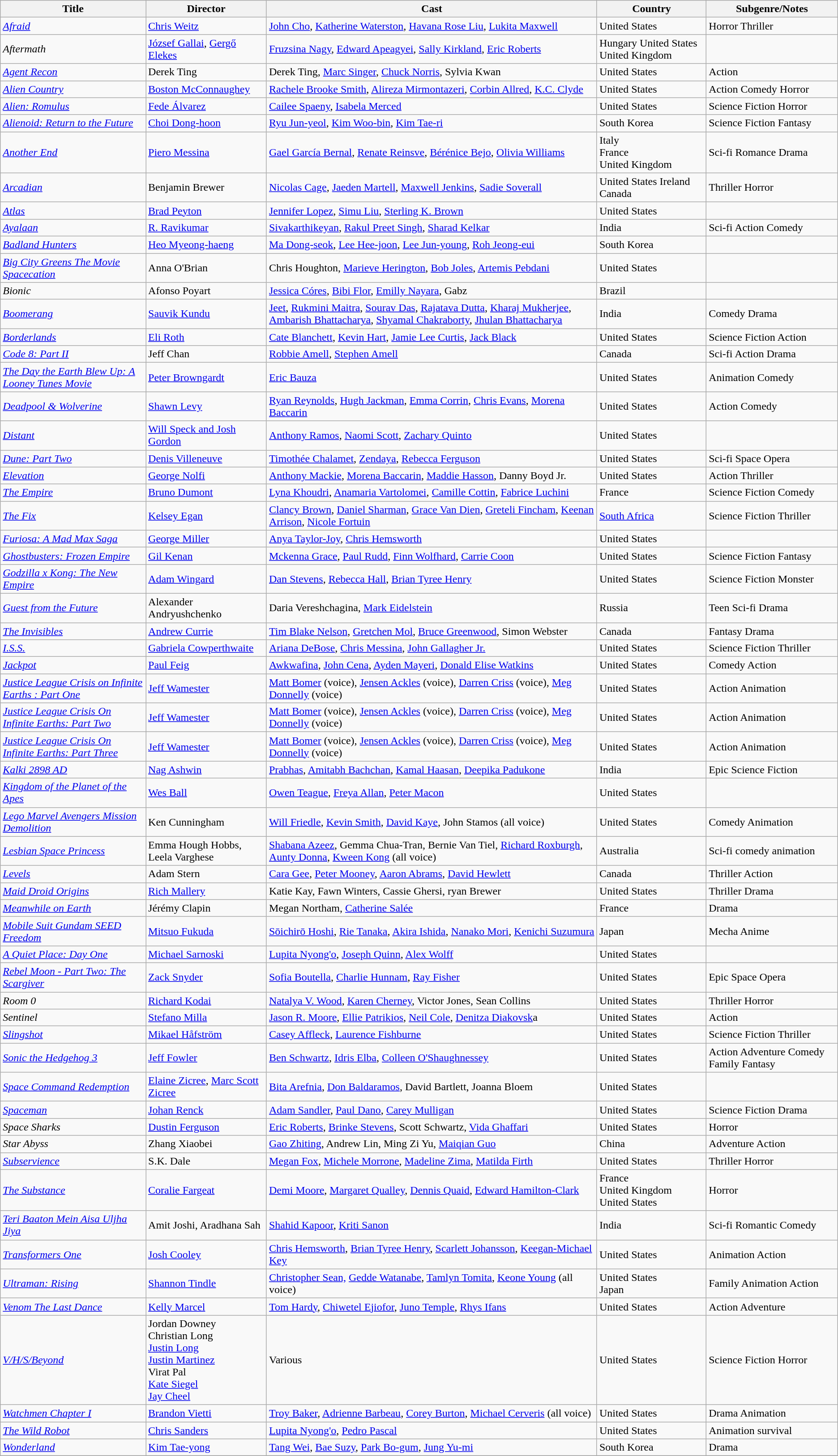<table class="wikitable sortable">
<tr>
<th>Title</th>
<th>Director</th>
<th>Cast</th>
<th>Country</th>
<th>Subgenre/Notes</th>
</tr>
<tr>
<td><em><a href='#'>Afraid</a></em></td>
<td><a href='#'>Chris Weitz</a></td>
<td><a href='#'>John Cho</a>, <a href='#'>Katherine Waterston</a>, <a href='#'>Havana Rose Liu</a>, <a href='#'>Lukita Maxwell</a></td>
<td>United States</td>
<td>Horror Thriller </td>
</tr>
<tr>
<td><em>Aftermath</em></td>
<td><a href='#'>József Gallai</a>,  <a href='#'>Gergő Elekes</a></td>
<td><a href='#'>Fruzsina Nagy</a>, <a href='#'>Edward Apeagyei</a>, <a href='#'>Sally Kirkland</a>, <a href='#'>Eric Roberts</a></td>
<td>Hungary United States United Kingdom</td>
<td></td>
</tr>
<tr>
<td><em><a href='#'>Agent Recon</a></em></td>
<td>Derek Ting</td>
<td>Derek Ting, <a href='#'>Marc Singer</a>, <a href='#'>Chuck Norris</a>, Sylvia Kwan</td>
<td>United States</td>
<td>Action</td>
</tr>
<tr>
<td><em><a href='#'>Alien Country</a></em></td>
<td><a href='#'>Boston McConnaughey</a></td>
<td><a href='#'>Rachele Brooke Smith</a>, <a href='#'>Alireza Mirmontazeri</a>, <a href='#'>Corbin Allred</a>, <a href='#'>K.C. Clyde</a></td>
<td>United States</td>
<td>Action Comedy  Horror </td>
</tr>
<tr>
<td><em><a href='#'>Alien: Romulus</a></em></td>
<td><a href='#'>Fede Álvarez</a></td>
<td><a href='#'>Cailee Spaeny</a>, <a href='#'>Isabela Merced</a></td>
<td>United States</td>
<td>Science Fiction Horror</td>
</tr>
<tr>
<td><em><a href='#'>Alienoid: Return to the Future</a></em></td>
<td><a href='#'>Choi Dong-hoon</a></td>
<td><a href='#'>Ryu Jun-yeol</a>, <a href='#'>Kim Woo-bin</a>, <a href='#'>Kim Tae-ri</a></td>
<td>South Korea</td>
<td>Science Fiction Fantasy</td>
</tr>
<tr>
<td><em><a href='#'>Another End</a></em></td>
<td><a href='#'>Piero Messina</a></td>
<td><a href='#'>Gael García Bernal</a>, <a href='#'>Renate Reinsve</a>, <a href='#'>Bérénice Bejo</a>, <a href='#'>Olivia Williams</a></td>
<td>Italy<br>France<br>United Kingdom</td>
<td>Sci-fi Romance Drama</td>
</tr>
<tr>
<td><em><a href='#'>Arcadian</a></em></td>
<td>Benjamin Brewer</td>
<td><a href='#'>Nicolas Cage</a>, <a href='#'>Jaeden Martell</a>, <a href='#'>Maxwell Jenkins</a>, <a href='#'>Sadie Soverall</a></td>
<td>United States Ireland Canada</td>
<td>Thriller Horror</td>
</tr>
<tr>
<td><em><a href='#'>Atlas</a></em></td>
<td><a href='#'>Brad Peyton</a></td>
<td><a href='#'>Jennifer Lopez</a>, <a href='#'>Simu Liu</a>, <a href='#'>Sterling K. Brown</a></td>
<td>United States</td>
<td></td>
</tr>
<tr>
<td><em><a href='#'>Ayalaan</a></em></td>
<td><a href='#'>R. Ravikumar</a></td>
<td><a href='#'>Sivakarthikeyan</a>, <a href='#'>Rakul Preet Singh</a>, <a href='#'>Sharad Kelkar</a></td>
<td>India</td>
<td>Sci-fi Action Comedy</td>
</tr>
<tr>
<td><em><a href='#'>Badland Hunters</a></em></td>
<td><a href='#'>Heo Myeong-haeng</a></td>
<td><a href='#'>Ma Dong-seok</a>, <a href='#'>Lee Hee-joon</a>, <a href='#'>Lee Jun-young</a>, <a href='#'>Roh Jeong-eui</a></td>
<td>South Korea</td>
<td></td>
</tr>
<tr>
<td><a href='#'><em>Big City Greens The Movie Spacecation</em></a></td>
<td>Anna O'Brian</td>
<td>Chris Houghton, <a href='#'>Marieve Herington</a>, <a href='#'>Bob Joles</a>, <a href='#'>Artemis Pebdani</a></td>
<td>United States</td>
<td></td>
</tr>
<tr>
<td><em>Bionic</em></td>
<td>Afonso Poyart</td>
<td><a href='#'>Jessica Córes</a>, <a href='#'>Bibi Flor</a>, <a href='#'>Emilly Nayara</a>, Gabz</td>
<td>Brazil</td>
<td></td>
</tr>
<tr>
<td><em><a href='#'>Boomerang</a></em></td>
<td><a href='#'>Sauvik Kundu</a></td>
<td><a href='#'>Jeet</a>, <a href='#'>Rukmini Maitra</a>, <a href='#'>Sourav Das</a>, <a href='#'>Rajatava Dutta</a>, <a href='#'>Kharaj Mukherjee</a>, <a href='#'>Ambarish Bhattacharya</a>, <a href='#'>Shyamal Chakraborty</a>, <a href='#'>Jhulan Bhattacharya</a></td>
<td>India</td>
<td>Comedy Drama</td>
</tr>
<tr>
<td><em><a href='#'>Borderlands</a></em></td>
<td><a href='#'>Eli Roth</a></td>
<td><a href='#'>Cate Blanchett</a>, <a href='#'>Kevin Hart</a>, <a href='#'>Jamie Lee Curtis</a>, <a href='#'>Jack Black</a></td>
<td>United States</td>
<td>Science Fiction Action</td>
</tr>
<tr>
<td><em><a href='#'>Code 8: Part II</a></em></td>
<td>Jeff Chan</td>
<td><a href='#'>Robbie Amell</a>, <a href='#'>Stephen Amell</a></td>
<td>Canada</td>
<td>Sci-fi Action Drama</td>
</tr>
<tr>
<td><em><a href='#'>The Day the Earth Blew Up: A Looney Tunes Movie</a></em></td>
<td><a href='#'>Peter Browngardt</a></td>
<td><a href='#'>Eric Bauza</a></td>
<td>United States</td>
<td>Animation Comedy</td>
</tr>
<tr>
<td><em><a href='#'>Deadpool & Wolverine</a></em></td>
<td><a href='#'>Shawn Levy</a></td>
<td><a href='#'>Ryan Reynolds</a>, <a href='#'>Hugh Jackman</a>, <a href='#'>Emma Corrin</a>, <a href='#'>Chris Evans</a>, <a href='#'>Morena Baccarin</a></td>
<td>United States</td>
<td>Action Comedy</td>
</tr>
<tr>
<td><em><a href='#'>Distant</a></em></td>
<td><a href='#'>Will Speck and Josh Gordon</a></td>
<td><a href='#'>Anthony Ramos</a>, <a href='#'>Naomi Scott</a>, <a href='#'>Zachary Quinto</a></td>
<td>United States</td>
<td></td>
</tr>
<tr>
<td><em><a href='#'>Dune: Part Two</a></em></td>
<td><a href='#'>Denis Villeneuve</a></td>
<td><a href='#'>Timothée Chalamet</a>, <a href='#'>Zendaya</a>, <a href='#'>Rebecca Ferguson</a></td>
<td>United States</td>
<td>Sci-fi Space Opera</td>
</tr>
<tr>
<td><em><a href='#'>Elevation</a></em></td>
<td><a href='#'>George Nolfi</a></td>
<td><a href='#'>Anthony Mackie</a>, <a href='#'>Morena Baccarin</a>, <a href='#'>Maddie Hasson</a>, Danny Boyd Jr.</td>
<td>United States</td>
<td>Action Thriller </td>
</tr>
<tr>
<td><em><a href='#'>The Empire</a></em></td>
<td><a href='#'>Bruno Dumont</a></td>
<td><a href='#'>Lyna Khoudri</a>, <a href='#'>Anamaria Vartolomei</a>, <a href='#'>Camille Cottin</a>, <a href='#'>Fabrice Luchini</a></td>
<td>France</td>
<td>Science Fiction Comedy</td>
</tr>
<tr>
<td><a href='#'><em>The Fix</em></a></td>
<td><a href='#'>Kelsey Egan</a></td>
<td><a href='#'>Clancy Brown</a>, <a href='#'>Daniel Sharman</a>, <a href='#'>Grace Van Dien</a>,  <a href='#'>Greteli Fincham</a>, <a href='#'>Keenan Arrison</a>, <a href='#'>Nicole Fortuin</a></td>
<td><a href='#'>South Africa</a></td>
<td>Science Fiction Thriller</td>
</tr>
<tr>
<td><em><a href='#'>Furiosa: A Mad Max Saga</a></em></td>
<td><a href='#'>George Miller</a></td>
<td><a href='#'>Anya Taylor-Joy</a>, <a href='#'>Chris Hemsworth</a></td>
<td>United States</td>
<td></td>
</tr>
<tr>
<td><em><a href='#'>Ghostbusters: Frozen Empire</a></em></td>
<td><a href='#'>Gil Kenan</a></td>
<td><a href='#'>Mckenna Grace</a>, <a href='#'>Paul Rudd</a>, <a href='#'>Finn Wolfhard</a>, <a href='#'>Carrie Coon</a></td>
<td>United States</td>
<td>Science Fiction Fantasy</td>
</tr>
<tr>
<td><em><a href='#'>Godzilla x Kong: The New Empire</a></em></td>
<td><a href='#'>Adam Wingard</a></td>
<td><a href='#'>Dan Stevens</a>, <a href='#'>Rebecca Hall</a>, <a href='#'>Brian Tyree Henry</a></td>
<td>United States</td>
<td>Science Fiction Monster</td>
</tr>
<tr>
<td><em><a href='#'>Guest from the Future</a></em></td>
<td>Alexander Andryushchenko</td>
<td>Daria Vereshchagina, <a href='#'>Mark Eidelstein</a></td>
<td>Russia</td>
<td>Teen Sci-fi Drama</td>
</tr>
<tr>
<td><em><a href='#'>The Invisibles</a></em></td>
<td><a href='#'>Andrew Currie</a></td>
<td><a href='#'>Tim Blake Nelson</a>, <a href='#'>Gretchen Mol</a>, <a href='#'>Bruce Greenwood</a>, Simon Webster</td>
<td>Canada</td>
<td>Fantasy Drama </td>
</tr>
<tr>
<td><em><a href='#'>I.S.S.</a></em></td>
<td><a href='#'>Gabriela Cowperthwaite</a></td>
<td><a href='#'>Ariana DeBose</a>, <a href='#'>Chris Messina</a>, <a href='#'>John Gallagher Jr.</a></td>
<td>United States</td>
<td>Science Fiction Thriller</td>
</tr>
<tr>
<td><em><a href='#'>Jackpot</a></em></td>
<td><a href='#'>Paul Feig</a></td>
<td><a href='#'>Awkwafina</a>, <a href='#'>John Cena</a>, <a href='#'>Ayden Mayeri</a>, <a href='#'>Donald Elise Watkins</a></td>
<td>United States</td>
<td>Comedy Action</td>
</tr>
<tr>
<td><em><a href='#'>Justice League Crisis on Infinite Earths : Part One</a></em></td>
<td><a href='#'>Jeff Wamester</a></td>
<td><a href='#'>Matt Bomer</a> (voice), <a href='#'>Jensen Ackles</a> (voice), <a href='#'>Darren Criss</a> (voice), <a href='#'>Meg Donnelly</a> (voice)</td>
<td>United States</td>
<td>Action  Animation</td>
</tr>
<tr>
<td><em><a href='#'>Justice League Crisis On Infinite Earths: Part Two</a></em></td>
<td><a href='#'>Jeff Wamester</a></td>
<td><a href='#'>Matt Bomer</a> (voice), <a href='#'>Jensen Ackles</a> (voice), <a href='#'>Darren Criss</a> (voice), <a href='#'>Meg Donnelly</a> (voice)</td>
<td>United States</td>
<td>Action  Animation</td>
</tr>
<tr>
<td><em><a href='#'>Justice League Crisis On Infinite Earths: Part Three</a></em></td>
<td><a href='#'>Jeff Wamester</a></td>
<td><a href='#'>Matt Bomer</a> (voice), <a href='#'>Jensen Ackles</a> (voice), <a href='#'>Darren Criss</a> (voice), <a href='#'>Meg Donnelly</a> (voice)</td>
<td>United States</td>
<td>Action  Animation</td>
</tr>
<tr>
<td><em><a href='#'>Kalki 2898 AD</a></em></td>
<td><a href='#'>Nag Ashwin</a></td>
<td><a href='#'>Prabhas</a>, <a href='#'>Amitabh Bachchan</a>, <a href='#'>Kamal Haasan</a>, <a href='#'>Deepika Padukone</a></td>
<td>India</td>
<td>Epic Science Fiction</td>
</tr>
<tr>
<td><em><a href='#'>Kingdom of the Planet of the Apes</a></em></td>
<td><a href='#'>Wes Ball</a></td>
<td><a href='#'>Owen Teague</a>, <a href='#'>Freya Allan</a>, <a href='#'>Peter Macon</a></td>
<td>United States</td>
<td></td>
</tr>
<tr>
<td><em><a href='#'>Lego Marvel Avengers Mission Demolition</a></em></td>
<td>Ken Cunningham</td>
<td><a href='#'>Will Friedle</a>, <a href='#'>Kevin Smith</a>, <a href='#'>David Kaye</a>, John Stamos (all voice)</td>
<td>United States</td>
<td>Comedy Animation </td>
</tr>
<tr>
<td><em><a href='#'>Lesbian Space Princess</a></em></td>
<td>Emma Hough Hobbs, Leela Varghese</td>
<td><a href='#'>Shabana Azeez</a>, Gemma Chua-Tran, Bernie Van Tiel, <a href='#'>Richard Roxburgh</a>, <a href='#'>Aunty Donna</a>, <a href='#'>Kween Kong</a> (all voice)</td>
<td>Australia</td>
<td>Sci-fi comedy animation</td>
</tr>
<tr>
<td><em><a href='#'>Levels</a></em></td>
<td>Adam Stern</td>
<td><a href='#'>Cara Gee</a>, <a href='#'>Peter Mooney</a>, <a href='#'>Aaron Abrams</a>, <a href='#'>David Hewlett</a></td>
<td>Canada</td>
<td>Thriller Action</td>
</tr>
<tr>
<td><em><a href='#'>Maid Droid Origins</a></em></td>
<td><a href='#'>Rich Mallery</a></td>
<td>Katie Kay, Fawn Winters, Cassie Ghersi, ryan Brewer</td>
<td>United States</td>
<td>Thriller  Drama </td>
</tr>
<tr>
<td><em><a href='#'>Meanwhile on Earth</a></em></td>
<td>Jérémy Clapin</td>
<td>Megan Northam, <a href='#'>Catherine Salée</a></td>
<td>France</td>
<td>Drama</td>
</tr>
<tr>
<td><em><a href='#'>Mobile Suit Gundam SEED Freedom</a></em></td>
<td><a href='#'>Mitsuo Fukuda</a></td>
<td><a href='#'>Sōichirō Hoshi</a>, <a href='#'>Rie Tanaka</a>, <a href='#'>Akira Ishida</a>, <a href='#'>Nanako Mori</a>, <a href='#'>Kenichi Suzumura</a></td>
<td>Japan</td>
<td>Mecha Anime</td>
</tr>
<tr>
<td><em><a href='#'>A Quiet Place: Day One</a></em></td>
<td><a href='#'>Michael Sarnoski</a></td>
<td><a href='#'>Lupita Nyong'o</a>, <a href='#'>Joseph Quinn</a>, <a href='#'>Alex Wolff</a></td>
<td>United States</td>
<td></td>
</tr>
<tr>
<td><em><a href='#'>Rebel Moon - Part Two: The Scargiver</a></em></td>
<td><a href='#'>Zack Snyder</a></td>
<td><a href='#'>Sofia Boutella</a>, <a href='#'>Charlie Hunnam</a>, <a href='#'>Ray Fisher</a></td>
<td>United States</td>
<td>Epic Space Opera</td>
</tr>
<tr>
<td><em>Room 0</em></td>
<td><a href='#'>Richard Kodai</a></td>
<td><a href='#'>Natalya V. Wood</a>, <a href='#'>Karen Cherney</a>, Victor Jones, Sean Collins</td>
<td>United States</td>
<td>Thriller  Horror </td>
</tr>
<tr>
<td><em>Sentinel</em></td>
<td><a href='#'>Stefano Milla</a></td>
<td><a href='#'>Jason R. Moore</a>, <a href='#'>Ellie Patrikios</a>, <a href='#'>Neil Cole</a>, <a href='#'>Denitza Diakovsk</a>a</td>
<td>United States</td>
<td>Action </td>
</tr>
<tr>
<td><em><a href='#'>Slingshot</a></em></td>
<td><a href='#'>Mikael Håfström</a></td>
<td><a href='#'>Casey Affleck</a>, <a href='#'>Laurence Fishburne</a></td>
<td>United States</td>
<td>Science Fiction Thriller</td>
</tr>
<tr>
<td><em><a href='#'>Sonic the Hedgehog 3</a></em></td>
<td><a href='#'>Jeff Fowler</a></td>
<td><a href='#'>Ben Schwartz</a>, <a href='#'>Idris Elba</a>, <a href='#'>Colleen O'Shaughnessey</a></td>
<td>United States</td>
<td>Action Adventure Comedy Family Fantasy</td>
</tr>
<tr>
<td><em><a href='#'>Space Command Redemption</a></em></td>
<td><a href='#'>Elaine Zicree</a>, <a href='#'>Marc Scott Zicree</a></td>
<td><a href='#'>Bita Arefnia</a>, <a href='#'>Don Baldaramos</a>, David Bartlett, Joanna Bloem</td>
<td>United States</td>
<td></td>
</tr>
<tr>
<td><em><a href='#'>Spaceman</a></em></td>
<td><a href='#'>Johan Renck</a></td>
<td><a href='#'>Adam Sandler</a>, <a href='#'>Paul Dano</a>, <a href='#'>Carey Mulligan</a></td>
<td>United States</td>
<td>Science Fiction Drama</td>
</tr>
<tr>
<td><em>Space Sharks</em></td>
<td><a href='#'>Dustin Ferguson</a></td>
<td><a href='#'>Eric Roberts</a>, <a href='#'>Brinke Stevens</a>, Scott Schwartz, <a href='#'>Vida Ghaffari</a></td>
<td>United States</td>
<td>Horror </td>
</tr>
<tr>
<td><em>Star Abyss</em></td>
<td>Zhang Xiaobei</td>
<td><a href='#'>Gao Zhiting</a>,  Andrew Lin,  Ming Zi Yu, <a href='#'>Maiqian Guo</a></td>
<td>China</td>
<td>Adventure Action </td>
</tr>
<tr>
<td><em><a href='#'>Subservience</a></em></td>
<td>S.K. Dale</td>
<td><a href='#'>Megan Fox</a>, <a href='#'>Michele Morrone</a>, <a href='#'>Madeline Zima</a>, <a href='#'>Matilda Firth</a></td>
<td>United States</td>
<td>Thriller Horror </td>
</tr>
<tr>
<td><em><a href='#'>The Substance</a></em></td>
<td><a href='#'>Coralie Fargeat</a></td>
<td><a href='#'>Demi Moore</a>, <a href='#'>Margaret Qualley</a>, <a href='#'>Dennis Quaid</a>, <a href='#'>Edward Hamilton-Clark</a></td>
<td>France<br>United Kingdom<br>United States</td>
<td>Horror </td>
</tr>
<tr>
<td><em><a href='#'>Teri Baaton Mein Aisa Uljha Jiya</a></em></td>
<td>Amit Joshi, Aradhana Sah</td>
<td><a href='#'>Shahid Kapoor</a>, <a href='#'>Kriti Sanon</a></td>
<td>India</td>
<td>Sci-fi Romantic Comedy</td>
</tr>
<tr>
<td><em><a href='#'>Transformers One</a></em></td>
<td><a href='#'>Josh Cooley</a></td>
<td><a href='#'>Chris Hemsworth</a>, <a href='#'>Brian Tyree Henry</a>, <a href='#'>Scarlett Johansson</a>, <a href='#'>Keegan-Michael Key</a></td>
<td>United States</td>
<td>Animation Action</td>
</tr>
<tr>
<td><em><a href='#'>Ultraman: Rising</a></em></td>
<td><a href='#'>Shannon Tindle</a></td>
<td><a href='#'>Christopher Sean,</a> <a href='#'>Gedde Watanabe</a>, <a href='#'>Tamlyn Tomita</a>, <a href='#'>Keone Young</a> (all voice)</td>
<td>United States<br>Japan</td>
<td>Family Animation Action </td>
</tr>
<tr>
<td><em><a href='#'>Venom The Last Dance</a></em></td>
<td><a href='#'>Kelly Marcel</a></td>
<td><a href='#'>Tom Hardy</a>, <a href='#'>Chiwetel Ejiofor</a>, <a href='#'>Juno Temple</a>, <a href='#'>Rhys Ifans</a></td>
<td>United States</td>
<td>Action  Adventure </td>
</tr>
<tr>
<td><em><a href='#'>V/H/S/Beyond</a></em></td>
<td>Jordan Downey<br>Christian Long<br><a href='#'>Justin Long</a><br><a href='#'>Justin Martinez</a><br>Virat Pal<br><a href='#'>Kate Siegel</a><br><a href='#'>Jay Cheel</a></td>
<td>Various</td>
<td>United States</td>
<td>Science Fiction Horror</td>
</tr>
<tr>
<td><em><a href='#'>Watchmen Chapter I</a></em></td>
<td><a href='#'>Brandon Vietti</a></td>
<td><a href='#'>Troy Baker</a>, <a href='#'>Adrienne Barbeau</a>, <a href='#'>Corey Burton</a>, <a href='#'>Michael Cerveris</a> (all voice)</td>
<td>United States</td>
<td>Drama Animation </td>
</tr>
<tr>
<td><em><a href='#'>The Wild Robot</a></em></td>
<td><a href='#'>Chris Sanders</a></td>
<td><a href='#'>Lupita Nyong'o</a>, <a href='#'>Pedro Pascal</a></td>
<td>United States</td>
<td>Animation survival</td>
</tr>
<tr>
<td><em><a href='#'>Wonderland</a></em></td>
<td><a href='#'>Kim Tae-yong</a></td>
<td><a href='#'>Tang Wei</a>, <a href='#'>Bae Suzy</a>, <a href='#'>Park Bo-gum</a>, <a href='#'>Jung Yu-mi</a></td>
<td>South Korea</td>
<td>Drama </td>
</tr>
<tr>
</tr>
</table>
